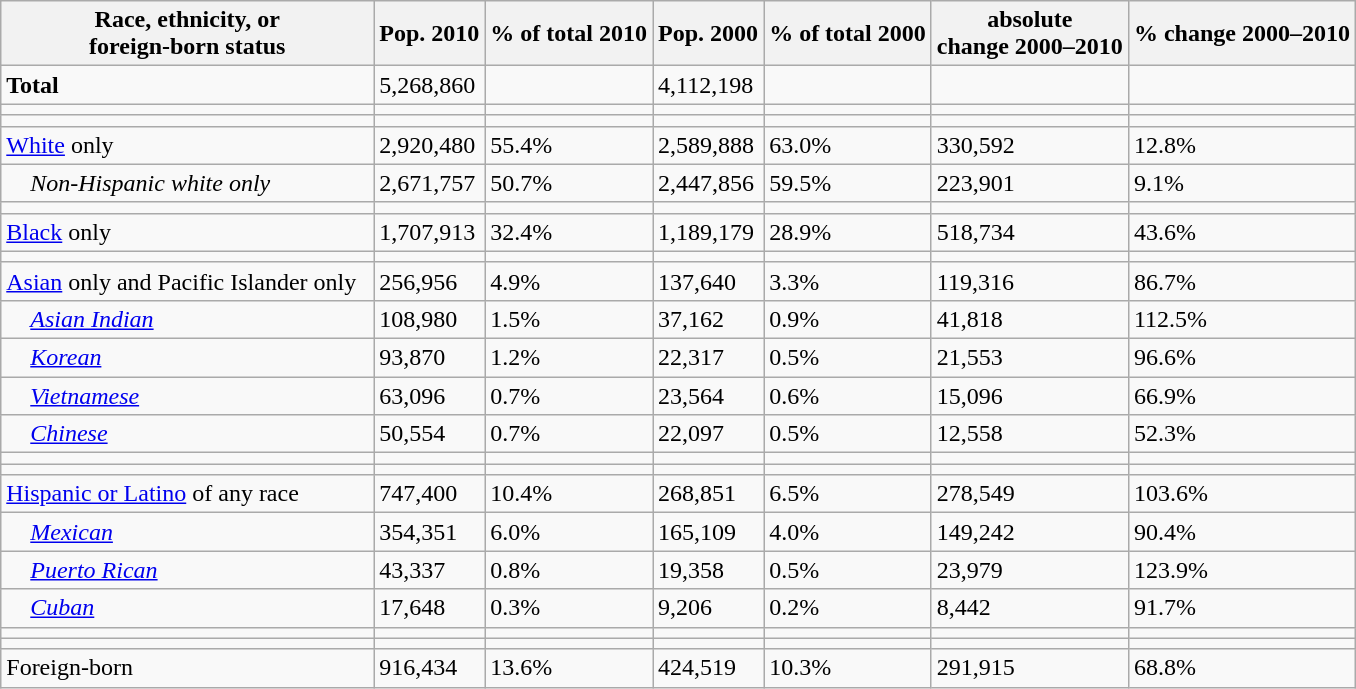<table class="wikitable">
<tr>
<th>Race, ethnicity, or<br>foreign-born status</th>
<th>Pop. 2010</th>
<th>% of total 2010</th>
<th>Pop. 2000</th>
<th>% of total 2000</th>
<th>absolute<br>change 2000–2010</th>
<th>% change 2000–2010</th>
</tr>
<tr>
<td><strong>Total</strong></td>
<td>5,268,860</td>
<td></td>
<td>4,112,198</td>
<td></td>
<td></td>
<td></td>
</tr>
<tr>
<td></td>
<td></td>
<td></td>
<td></td>
<td></td>
<td></td>
<td></td>
</tr>
<tr>
<td></td>
<td></td>
<td></td>
<td></td>
<td></td>
<td></td>
<td></td>
</tr>
<tr>
<td><a href='#'>White</a> only</td>
<td>2,920,480</td>
<td>55.4%</td>
<td>2,589,888</td>
<td>63.0%</td>
<td>330,592</td>
<td>12.8%</td>
</tr>
<tr>
<td>    <em>Non-Hispanic white only</em></td>
<td>2,671,757</td>
<td>50.7%</td>
<td>2,447,856</td>
<td>59.5%</td>
<td>223,901</td>
<td>9.1%</td>
</tr>
<tr>
<td></td>
<td></td>
<td></td>
<td></td>
<td></td>
<td></td>
<td></td>
</tr>
<tr>
<td><a href='#'>Black</a> only</td>
<td>1,707,913</td>
<td>32.4%</td>
<td>1,189,179</td>
<td>28.9%</td>
<td>518,734</td>
<td>43.6%</td>
</tr>
<tr>
<td></td>
<td></td>
<td></td>
<td></td>
<td></td>
<td></td>
<td></td>
</tr>
<tr>
<td><a href='#'>Asian</a> only and Pacific Islander only  </td>
<td>256,956</td>
<td>4.9%</td>
<td>137,640</td>
<td>3.3%</td>
<td>119,316</td>
<td>86.7%</td>
</tr>
<tr>
<td>    <em><a href='#'>Asian Indian</a></em></td>
<td>108,980</td>
<td>1.5%</td>
<td>37,162</td>
<td>0.9%</td>
<td>41,818</td>
<td>112.5%</td>
</tr>
<tr>
<td>    <em><a href='#'>Korean</a></em></td>
<td>93,870</td>
<td>1.2%</td>
<td>22,317</td>
<td>0.5%</td>
<td>21,553</td>
<td>96.6%</td>
</tr>
<tr>
<td>    <em><a href='#'>Vietnamese</a></em></td>
<td>63,096</td>
<td>0.7%</td>
<td>23,564</td>
<td>0.6%</td>
<td>15,096</td>
<td>66.9%</td>
</tr>
<tr>
<td>    <em><a href='#'>Chinese</a></em></td>
<td>50,554</td>
<td>0.7%</td>
<td>22,097</td>
<td>0.5%</td>
<td>12,558</td>
<td>52.3%</td>
</tr>
<tr>
<td></td>
<td></td>
<td></td>
<td></td>
<td></td>
<td></td>
<td></td>
</tr>
<tr>
<td></td>
<td></td>
<td></td>
<td></td>
<td></td>
<td></td>
<td></td>
</tr>
<tr>
<td><a href='#'>Hispanic or Latino</a> of any race</td>
<td>747,400</td>
<td>10.4%</td>
<td>268,851</td>
<td>6.5%</td>
<td>278,549</td>
<td>103.6%</td>
</tr>
<tr>
<td>    <em><a href='#'>Mexican</a></em></td>
<td>354,351</td>
<td>6.0%</td>
<td>165,109</td>
<td>4.0%</td>
<td>149,242</td>
<td>90.4%</td>
</tr>
<tr>
<td>    <em><a href='#'>Puerto Rican</a></em></td>
<td>43,337</td>
<td>0.8%</td>
<td>19,358</td>
<td>0.5%</td>
<td>23,979</td>
<td>123.9%</td>
</tr>
<tr>
<td>    <em><a href='#'>Cuban</a></em></td>
<td>17,648</td>
<td>0.3%</td>
<td>9,206</td>
<td>0.2%</td>
<td>8,442</td>
<td>91.7%</td>
</tr>
<tr>
<td></td>
<td></td>
<td></td>
<td></td>
<td></td>
<td></td>
<td></td>
</tr>
<tr>
<td></td>
<td></td>
<td></td>
<td></td>
<td></td>
<td></td>
<td></td>
</tr>
<tr>
<td>Foreign-born</td>
<td>916,434</td>
<td>13.6%</td>
<td>424,519</td>
<td>10.3%</td>
<td>291,915</td>
<td>68.8%</td>
</tr>
</table>
